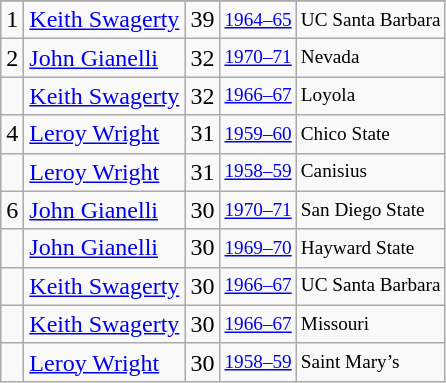<table class="wikitable">
<tr>
</tr>
<tr>
<td>1</td>
<td><a href='#'>Keith Swagerty</a></td>
<td>39</td>
<td style="font-size:80%;"><a href='#'>1964–65</a></td>
<td style="font-size:80%;">UC Santa Barbara</td>
</tr>
<tr>
<td>2</td>
<td><a href='#'>John Gianelli</a></td>
<td>32</td>
<td style="font-size:80%;"><a href='#'>1970–71</a></td>
<td style="font-size:80%;">Nevada</td>
</tr>
<tr>
<td></td>
<td><a href='#'>Keith Swagerty</a></td>
<td>32</td>
<td style="font-size:80%;"><a href='#'>1966–67</a></td>
<td style="font-size:80%;">Loyola</td>
</tr>
<tr>
<td>4</td>
<td><a href='#'>Leroy Wright</a></td>
<td>31</td>
<td style="font-size:80%;"><a href='#'>1959–60</a></td>
<td style="font-size:80%;">Chico State</td>
</tr>
<tr>
<td></td>
<td><a href='#'>Leroy Wright</a></td>
<td>31</td>
<td style="font-size:80%;"><a href='#'>1958–59</a></td>
<td style="font-size:80%;">Canisius</td>
</tr>
<tr>
<td>6</td>
<td><a href='#'>John Gianelli</a></td>
<td>30</td>
<td style="font-size:80%;"><a href='#'>1970–71</a></td>
<td style="font-size:80%;">San Diego State</td>
</tr>
<tr>
<td></td>
<td><a href='#'>John Gianelli</a></td>
<td>30</td>
<td style="font-size:80%;"><a href='#'>1969–70</a></td>
<td style="font-size:80%;">Hayward State</td>
</tr>
<tr>
<td></td>
<td><a href='#'>Keith Swagerty</a></td>
<td>30</td>
<td style="font-size:80%;"><a href='#'>1966–67</a></td>
<td style="font-size:80%;">UC Santa Barbara</td>
</tr>
<tr>
<td></td>
<td><a href='#'>Keith Swagerty</a></td>
<td>30</td>
<td style="font-size:80%;"><a href='#'>1966–67</a></td>
<td style="font-size:80%;">Missouri</td>
</tr>
<tr>
<td></td>
<td><a href='#'>Leroy Wright</a></td>
<td>30</td>
<td style="font-size:80%;"><a href='#'>1958–59</a></td>
<td style="font-size:80%;">Saint Mary’s</td>
</tr>
</table>
